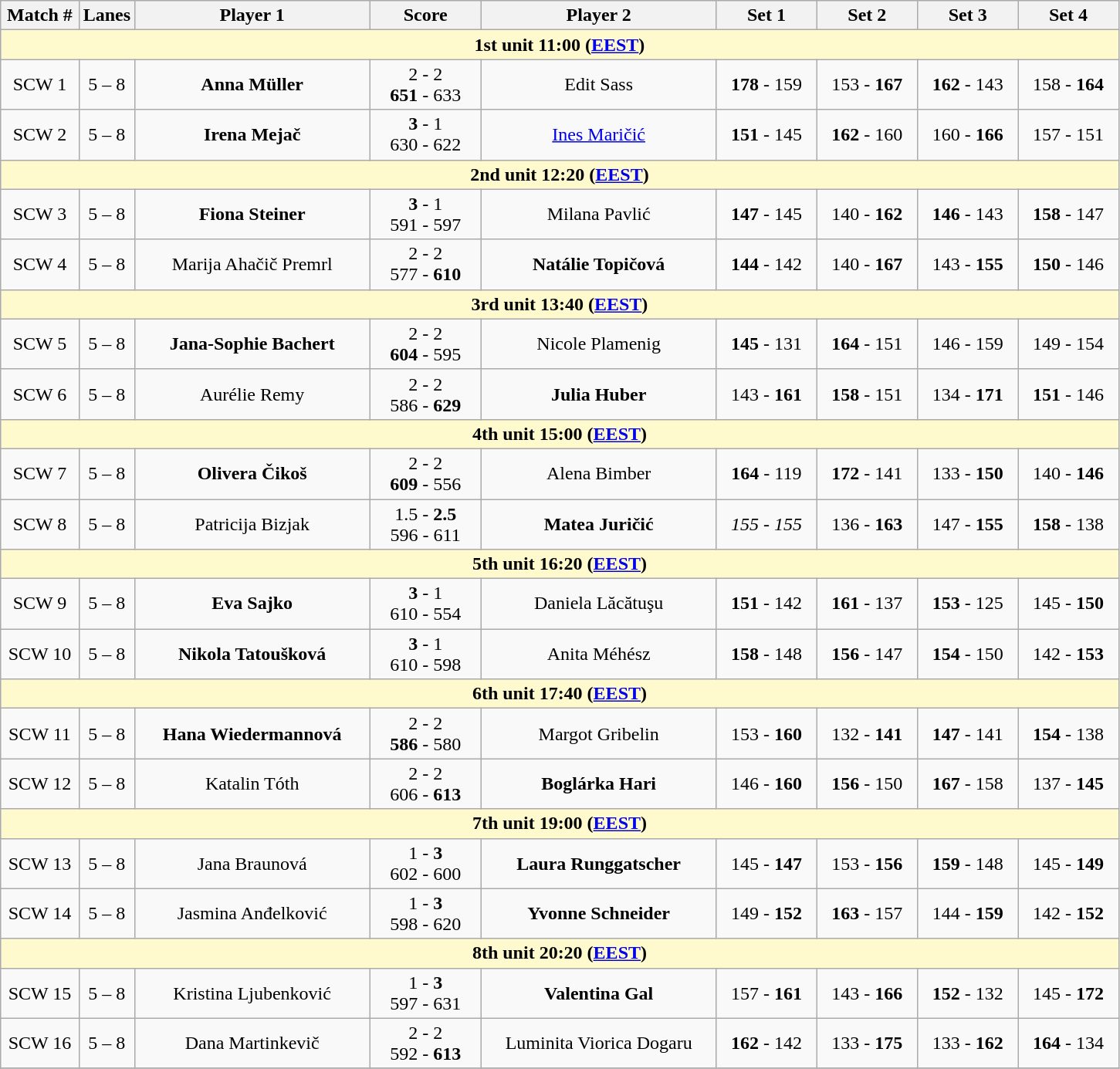<table class="wikitable">
<tr>
<th width="7%">Match #</th>
<th width="5%">Lanes</th>
<th width="21%">Player 1</th>
<th width="10%">Score</th>
<th width="21%">Player 2</th>
<th width="9%">Set 1</th>
<th width="9%">Set 2</th>
<th width="9%">Set 3</th>
<th width="9%">Set 4</th>
</tr>
<tr>
<td colspan="9" style="text-align:center; background-color:#FFFACD"><strong>1st unit 11:00 (<a href='#'>EEST</a>)</strong></td>
</tr>
<tr style=text-align:center;"background:#;">
<td>SCW 1</td>
<td>5 – 8</td>
<td> <strong>Anna Müller</strong></td>
<td>2 - 2 <br> <strong>651</strong> - 633</td>
<td> Edit Sass</td>
<td><strong>178</strong> - 159</td>
<td>153 - <strong>167</strong></td>
<td><strong>162</strong> - 143</td>
<td>158 - <strong>164</strong></td>
</tr>
<tr style=text-align:center;"background:#;">
<td>SCW 2</td>
<td>5 – 8</td>
<td> <strong>Irena Mejač</strong></td>
<td><strong>3</strong> - 1 <br> 630 - 622</td>
<td> <a href='#'>Ines Maričić</a></td>
<td><strong>151</strong> - 145</td>
<td><strong>162</strong> - 160</td>
<td>160 - <strong>166</strong></td>
<td>157 - 151</td>
</tr>
<tr>
<td colspan="9" style="text-align:center; background-color:#FFFACD"><strong>2nd unit 12:20 (<a href='#'>EEST</a>)</strong></td>
</tr>
<tr style=text-align:center;"background:#;">
<td>SCW 3</td>
<td>5 – 8</td>
<td> <strong>Fiona Steiner</strong></td>
<td><strong>3</strong> - 1 <br> 591 - 597</td>
<td> Milana Pavlić</td>
<td><strong>147</strong> - 145</td>
<td>140 - <strong>162</strong></td>
<td><strong>146</strong> - 143</td>
<td><strong>158</strong> - 147</td>
</tr>
<tr style=text-align:center;"background:#;">
<td>SCW 4</td>
<td>5 – 8</td>
<td> Marija Ahačič Premrl</td>
<td>2 - 2 <br> 577 - <strong>610</strong></td>
<td> <strong>Natálie Topičová</strong></td>
<td><strong>144</strong> - 142</td>
<td>140 - <strong>167</strong></td>
<td>143 - <strong>155</strong></td>
<td><strong>150</strong> - 146</td>
</tr>
<tr>
<td colspan="9" style="text-align:center; background-color:#FFFACD"><strong>3rd unit 13:40 (<a href='#'>EEST</a>)</strong></td>
</tr>
<tr style=text-align:center;"background:#;">
<td>SCW 5</td>
<td>5 – 8</td>
<td> <strong>Jana-Sophie Bachert</strong></td>
<td>2 - 2 <br> <strong>604</strong> - 595</td>
<td> Nicole Plamenig</td>
<td><strong>145</strong> - 131</td>
<td><strong>164</strong> - 151</td>
<td>146 - 159</td>
<td>149 - 154</td>
</tr>
<tr style=text-align:center;"background:#;">
<td>SCW 6</td>
<td>5 – 8</td>
<td> Aurélie Remy</td>
<td>2 - 2 <br> 586 - <strong>629</strong></td>
<td> <strong>Julia Huber</strong></td>
<td>143 - <strong>161</strong></td>
<td><strong>158</strong> - 151</td>
<td>134 - <strong>171</strong></td>
<td><strong>151</strong> - 146</td>
</tr>
<tr>
<td colspan="9" style="text-align:center; background-color:#FFFACD"><strong>4th unit 15:00 (<a href='#'>EEST</a>)</strong></td>
</tr>
<tr style=text-align:center;"background:#;">
<td>SCW 7</td>
<td>5 – 8</td>
<td> <strong>Olivera Čikoš</strong></td>
<td>2 - 2 <br> <strong>609</strong> - 556</td>
<td> Alena Bimber</td>
<td><strong>164</strong> - 119</td>
<td><strong>172</strong> - 141</td>
<td>133 - <strong>150</strong></td>
<td>140 - <strong>146</strong></td>
</tr>
<tr style=text-align:center;"background:#;">
<td>SCW 8</td>
<td>5 – 8</td>
<td> Patricija Bizjak</td>
<td>1.5 - <strong>2.5</strong> <br> 596 - 611</td>
<td> <strong>Matea Juričić</strong></td>
<td><em>155</em> - <em>155</em></td>
<td>136 - <strong>163</strong></td>
<td>147 - <strong>155</strong></td>
<td><strong>158</strong> - 138</td>
</tr>
<tr>
<td colspan="9" style="text-align:center; background-color:#FFFACD"><strong>5th unit 16:20 (<a href='#'>EEST</a>)</strong></td>
</tr>
<tr style=text-align:center;"background:#;">
<td>SCW 9</td>
<td>5 – 8</td>
<td> <strong>Eva Sajko</strong></td>
<td><strong>3</strong> - 1 <br> 610 - 554</td>
<td> Daniela Lăcătuşu</td>
<td><strong>151</strong> - 142</td>
<td><strong>161</strong> - 137</td>
<td><strong>153</strong> - 125</td>
<td>145 - <strong>150</strong></td>
</tr>
<tr style=text-align:center;"background:#;">
<td>SCW 10</td>
<td>5 – 8</td>
<td> <strong>Nikola Tatoušková</strong></td>
<td><strong>3</strong> - 1 <br> 610 - 598</td>
<td> Anita Méhész</td>
<td><strong>158</strong> - 148</td>
<td><strong>156</strong> - 147</td>
<td><strong>154</strong> - 150</td>
<td>142 - <strong>153</strong></td>
</tr>
<tr>
<td colspan="9" style="text-align:center; background-color:#FFFACD"><strong>6th unit 17:40 (<a href='#'>EEST</a>)</strong></td>
</tr>
<tr style=text-align:center;"background:#;">
<td>SCW 11</td>
<td>5 – 8</td>
<td> <strong>Hana Wiedermannová</strong></td>
<td>2 - 2 <br> <strong>586</strong> - 580</td>
<td> Margot Gribelin</td>
<td>153 - <strong>160</strong></td>
<td>132 - <strong>141</strong></td>
<td><strong>147</strong> - 141</td>
<td><strong>154</strong> - 138</td>
</tr>
<tr style=text-align:center;"background:#;">
<td>SCW 12</td>
<td>5 – 8</td>
<td> Katalin Tóth</td>
<td>2 - 2 <br> 606 - <strong>613</strong></td>
<td> <strong>Boglárka Hari</strong></td>
<td>146 - <strong>160</strong></td>
<td><strong>156</strong> - 150</td>
<td><strong>167</strong> - 158</td>
<td>137 - <strong>145</strong></td>
</tr>
<tr>
<td colspan="9" style="text-align:center; background-color:#FFFACD"><strong>7th unit 19:00 (<a href='#'>EEST</a>)</strong></td>
</tr>
<tr style=text-align:center;"background:#;">
<td>SCW 13</td>
<td>5 – 8</td>
<td> Jana Braunová</td>
<td>1 - <strong>3</strong> <br> 602 - 600</td>
<td> <strong>Laura Runggatscher</strong></td>
<td>145 - <strong>147</strong></td>
<td>153 - <strong>156</strong></td>
<td><strong>159</strong> - 148</td>
<td>145 - <strong>149</strong></td>
</tr>
<tr style=text-align:center;"background:#;">
<td>SCW 14</td>
<td>5 – 8</td>
<td> Jasmina Anđelković</td>
<td>1 - <strong>3</strong> <br> 598 - 620</td>
<td> <strong>Yvonne Schneider</strong></td>
<td>149 - <strong>152</strong></td>
<td><strong>163</strong> - 157</td>
<td>144 - <strong>159</strong></td>
<td>142 - <strong>152</strong></td>
</tr>
<tr>
<td colspan="9" style="text-align:center; background-color:#FFFACD"><strong>8th unit 20:20 (<a href='#'>EEST</a>)</strong></td>
</tr>
<tr style=text-align:center;"background:#;">
<td>SCW 15</td>
<td>5 – 8</td>
<td> Kristina Ljubenković</td>
<td>1 - <strong>3</strong> <br> 597 - 631</td>
<td> <strong>Valentina Gal</strong></td>
<td>157 - <strong>161</strong></td>
<td>143 - <strong>166</strong></td>
<td><strong>152</strong> - 132</td>
<td>145 - <strong>172</strong></td>
</tr>
<tr style=text-align:center;"background:#;">
<td>SCW 16</td>
<td>5 – 8</td>
<td> Dana Martinkevič</td>
<td>2 - 2 <br> 592 - <strong>613</strong></td>
<td> Luminita Viorica Dogaru</td>
<td><strong>162</strong> - 142</td>
<td>133 - <strong>175</strong></td>
<td>133 - <strong>162</strong></td>
<td><strong>164</strong> - 134</td>
</tr>
<tr>
</tr>
</table>
